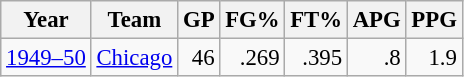<table class="wikitable sortable" style="font-size:95%; text-align:right;">
<tr>
<th>Year</th>
<th>Team</th>
<th>GP</th>
<th>FG%</th>
<th>FT%</th>
<th>APG</th>
<th>PPG</th>
</tr>
<tr>
<td style="text-align:left;"><a href='#'>1949–50</a></td>
<td style="text-align:left;"><a href='#'>Chicago</a></td>
<td>46</td>
<td>.269</td>
<td>.395</td>
<td>.8</td>
<td>1.9</td>
</tr>
</table>
